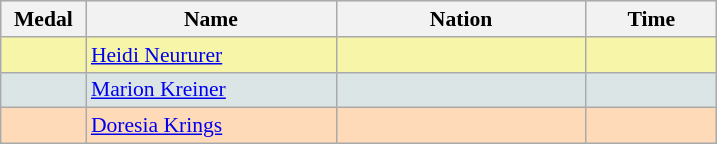<table class=wikitable style="border:1px solid #AAAAAA;font-size:90%">
<tr bgcolor="#E4E4E4">
<th width=50>Medal</th>
<th width=160>Name</th>
<th width=160>Nation</th>
<th width=80>Time</th>
</tr>
<tr bgcolor="#F7F6A8">
<td align="center"></td>
<td><a href='#'>Heidi Neururer</a></td>
<td></td>
<td align="center"></td>
</tr>
<tr bgcolor="#DCE5E5">
<td align="center"></td>
<td><a href='#'>Marion Kreiner</a></td>
<td></td>
<td align="center"></td>
</tr>
<tr bgcolor="#FFDAB9">
<td align="center"></td>
<td><a href='#'>Doresia Krings</a></td>
<td></td>
<td align="center"></td>
</tr>
</table>
